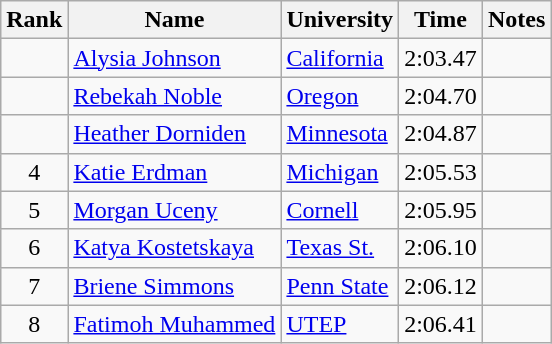<table class="wikitable sortable" style="text-align:center">
<tr>
<th>Rank</th>
<th>Name</th>
<th>University</th>
<th>Time</th>
<th>Notes</th>
</tr>
<tr>
<td></td>
<td align=left><a href='#'>Alysia Johnson</a></td>
<td align=left><a href='#'>California</a></td>
<td>2:03.47</td>
<td></td>
</tr>
<tr>
<td></td>
<td align=left><a href='#'>Rebekah Noble</a></td>
<td align="left"><a href='#'>Oregon</a></td>
<td>2:04.70</td>
<td></td>
</tr>
<tr>
<td></td>
<td align=left><a href='#'>Heather Dorniden</a></td>
<td align=left><a href='#'>Minnesota</a></td>
<td>2:04.87</td>
<td></td>
</tr>
<tr>
<td>4</td>
<td align=left><a href='#'>Katie Erdman</a></td>
<td align="left"><a href='#'>Michigan</a></td>
<td>2:05.53</td>
<td></td>
</tr>
<tr>
<td>5</td>
<td align=left><a href='#'>Morgan Uceny</a></td>
<td align=left><a href='#'>Cornell</a></td>
<td>2:05.95</td>
<td></td>
</tr>
<tr>
<td>6</td>
<td align=left><a href='#'>Katya Kostetskaya</a></td>
<td align="left"><a href='#'>Texas St.</a></td>
<td>2:06.10</td>
<td></td>
</tr>
<tr>
<td>7</td>
<td align=left><a href='#'>Briene Simmons</a></td>
<td align="left"><a href='#'>Penn State</a></td>
<td>2:06.12</td>
<td></td>
</tr>
<tr>
<td>8</td>
<td align=left><a href='#'>Fatimoh Muhammed</a></td>
<td align="left"><a href='#'>UTEP</a></td>
<td>2:06.41</td>
<td></td>
</tr>
</table>
